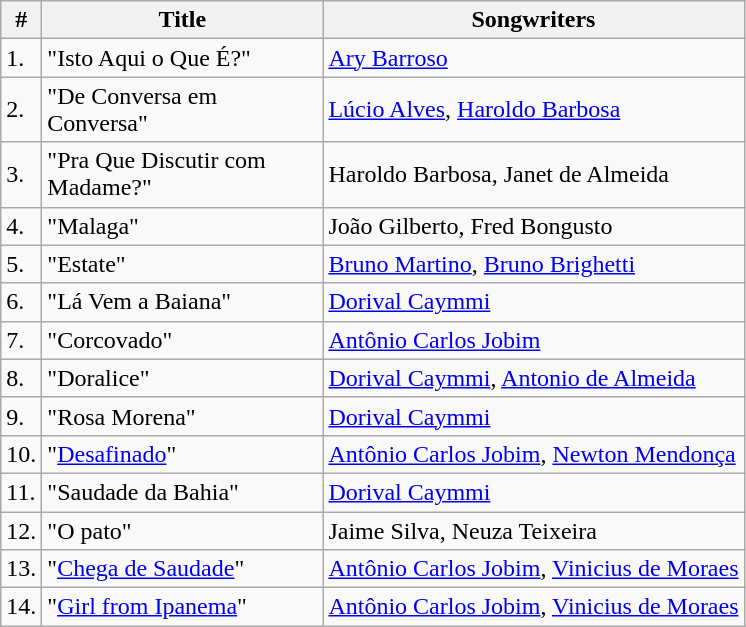<table class="wikitable">
<tr>
<th>#</th>
<th width="180">Title</th>
<th>Songwriters</th>
</tr>
<tr>
<td>1.</td>
<td>"Isto Aqui o Que É?"</td>
<td><a href='#'>Ary Barroso</a></td>
</tr>
<tr>
<td>2.</td>
<td>"De Conversa em Conversa"</td>
<td><a href='#'>Lúcio Alves</a>, <a href='#'>Haroldo Barbosa</a></td>
</tr>
<tr>
<td>3.</td>
<td>"Pra Que Discutir com Madame?"</td>
<td>Haroldo Barbosa, Janet de Almeida</td>
</tr>
<tr>
<td>4.</td>
<td>"Malaga"</td>
<td>João Gilberto, Fred Bongusto</td>
</tr>
<tr>
<td>5.</td>
<td>"Estate"</td>
<td><a href='#'>Bruno Martino</a>, <a href='#'>Bruno Brighetti</a></td>
</tr>
<tr>
<td>6.</td>
<td>"Lá Vem a Baiana"</td>
<td><a href='#'>Dorival Caymmi</a></td>
</tr>
<tr>
<td>7.</td>
<td>"Corcovado"</td>
<td><a href='#'>Antônio Carlos Jobim</a></td>
</tr>
<tr>
<td>8.</td>
<td>"Doralice"</td>
<td><a href='#'>Dorival Caymmi</a>, <a href='#'>Antonio de Almeida</a></td>
</tr>
<tr>
<td>9.</td>
<td>"Rosa Morena"</td>
<td><a href='#'>Dorival Caymmi</a></td>
</tr>
<tr>
<td>10.</td>
<td>"<a href='#'>Desafinado</a>"</td>
<td><a href='#'>Antônio Carlos Jobim</a>, <a href='#'>Newton Mendonça</a></td>
</tr>
<tr>
<td>11.</td>
<td>"Saudade da Bahia"</td>
<td><a href='#'>Dorival Caymmi</a></td>
</tr>
<tr>
<td>12.</td>
<td>"O pato"</td>
<td>Jaime Silva, Neuza Teixeira</td>
</tr>
<tr>
<td>13.</td>
<td>"<a href='#'>Chega de Saudade</a>"</td>
<td><a href='#'>Antônio Carlos Jobim</a>, <a href='#'>Vinicius de Moraes</a></td>
</tr>
<tr>
<td>14.</td>
<td>"<a href='#'>Girl from Ipanema</a>"</td>
<td><a href='#'>Antônio Carlos Jobim</a>, <a href='#'>Vinicius de Moraes</a></td>
</tr>
</table>
